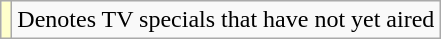<table class="wikitable">
<tr>
<td style="background:#ffc;"></td>
<td>Denotes TV specials that have not yet aired</td>
</tr>
</table>
